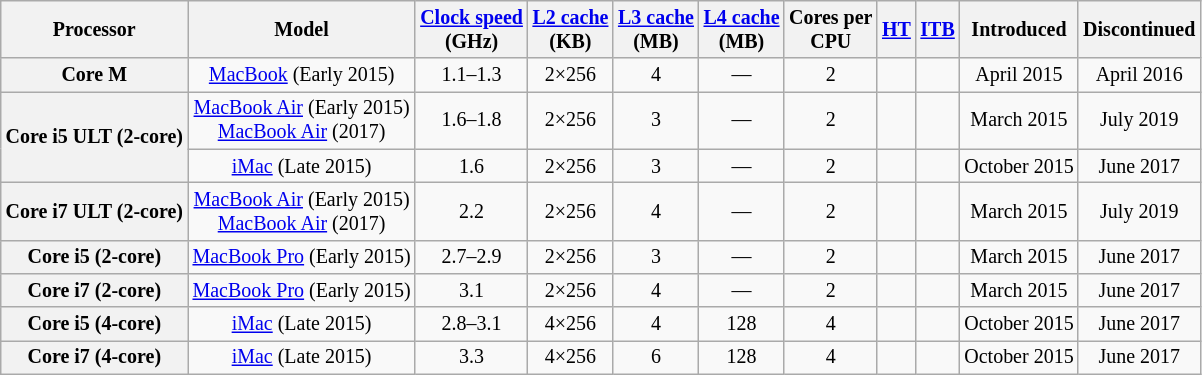<table class="wikitable sortable" style="font-size:smaller; text-align:center">
<tr>
<th>Processor</th>
<th>Model</th>
<th><a href='#'>Clock speed</a><br>(GHz)</th>
<th><a href='#'>L2 cache</a><br>(KB)</th>
<th><a href='#'>L3 cache</a><br>(MB)</th>
<th><a href='#'>L4 cache</a><br> (MB)</th>
<th>Cores per<br>CPU</th>
<th><a href='#'>HT</a></th>
<th><a href='#'>ITB</a></th>
<th>Introduced</th>
<th>Discontinued</th>
</tr>
<tr>
<th>Core M</th>
<td><a href='#'>MacBook</a> (Early 2015)</td>
<td>1.1–1.3</td>
<td>2×256</td>
<td>4</td>
<td>—</td>
<td>2</td>
<td></td>
<td></td>
<td>April 2015</td>
<td>April 2016</td>
</tr>
<tr>
<th rowspan=2>Core i5 ULT (2-core)</th>
<td><a href='#'>MacBook Air</a> (Early 2015)<br><a href='#'>MacBook Air</a> (2017)</td>
<td>1.6–1.8</td>
<td>2×256</td>
<td>3</td>
<td>—</td>
<td>2</td>
<td></td>
<td></td>
<td>March 2015</td>
<td>July 2019</td>
</tr>
<tr>
<td><a href='#'>iMac</a> (Late 2015)</td>
<td>1.6</td>
<td>2×256</td>
<td>3</td>
<td>—</td>
<td>2</td>
<td></td>
<td></td>
<td>October 2015</td>
<td>June 2017</td>
</tr>
<tr>
<th>Core i7 ULT (2-core)</th>
<td><a href='#'>MacBook Air</a> (Early 2015)<br><a href='#'>MacBook Air</a> (2017)</td>
<td>2.2</td>
<td>2×256</td>
<td>4</td>
<td>—</td>
<td>2</td>
<td></td>
<td></td>
<td>March 2015</td>
<td>July 2019</td>
</tr>
<tr>
<th>Core i5 (2-core)</th>
<td><a href='#'>MacBook Pro</a> (Early 2015)</td>
<td>2.7–2.9</td>
<td>2×256</td>
<td>3</td>
<td>—</td>
<td>2</td>
<td></td>
<td></td>
<td>March 2015</td>
<td>June 2017</td>
</tr>
<tr>
<th>Core i7 (2-core)</th>
<td><a href='#'>MacBook Pro</a> (Early 2015)</td>
<td>3.1</td>
<td>2×256</td>
<td>4</td>
<td>—</td>
<td>2</td>
<td></td>
<td></td>
<td>March 2015</td>
<td>June 2017</td>
</tr>
<tr>
<th>Core i5 (4-core)</th>
<td><a href='#'>iMac</a> (Late 2015)</td>
<td>2.8–3.1</td>
<td>4×256</td>
<td>4</td>
<td>128</td>
<td>4</td>
<td></td>
<td></td>
<td>October 2015</td>
<td>June 2017</td>
</tr>
<tr>
<th>Core i7 (4-core)</th>
<td><a href='#'>iMac</a> (Late 2015)</td>
<td>3.3</td>
<td>4×256</td>
<td>6</td>
<td>128</td>
<td>4</td>
<td></td>
<td></td>
<td>October 2015</td>
<td>June 2017</td>
</tr>
</table>
